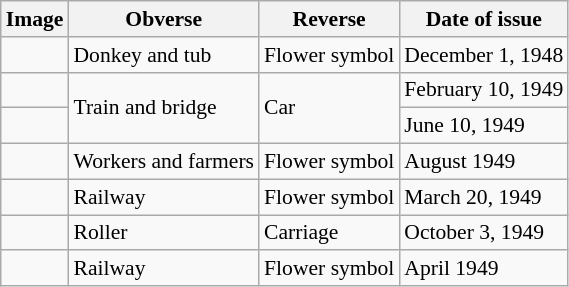<table class="wikitable" style="font-size:90%">
<tr>
<th>Image</th>
<th>Obverse</th>
<th>Reverse</th>
<th>Date of issue</th>
</tr>
<tr>
<td></td>
<td>Donkey and tub</td>
<td>Flower symbol</td>
<td>December 1, 1948</td>
</tr>
<tr>
<td></td>
<td rowspan="2">Train and bridge</td>
<td rowspan="2">Car</td>
<td>February 10, 1949</td>
</tr>
<tr>
<td></td>
<td>June 10, 1949</td>
</tr>
<tr>
<td></td>
<td>Workers and farmers</td>
<td>Flower symbol</td>
<td>August 1949</td>
</tr>
<tr>
<td></td>
<td>Railway</td>
<td>Flower symbol</td>
<td>March 20, 1949</td>
</tr>
<tr>
<td></td>
<td>Roller</td>
<td>Carriage</td>
<td>October 3, 1949</td>
</tr>
<tr>
<td></td>
<td>Railway</td>
<td>Flower symbol</td>
<td>April 1949</td>
</tr>
</table>
